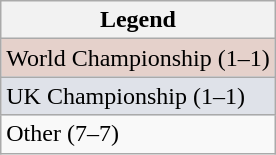<table class="wikitable">
<tr>
<th>Legend</th>
</tr>
<tr bgcolor="#e5d1cb">
<td>World Championship (1–1)</td>
</tr>
<tr bgcolor="dfe2e9">
<td>UK Championship (1–1)</td>
</tr>
<tr bgcolor=>
<td>Other (7–7)</td>
</tr>
</table>
